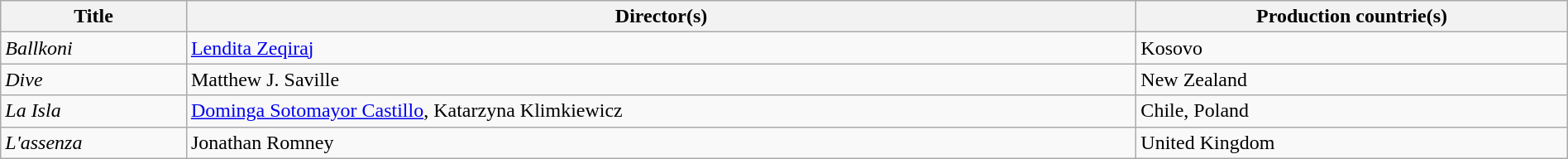<table class="sortable wikitable" style="width:100%; margin-bottom:4px" cellpadding="5">
<tr>
<th scope="col">Title</th>
<th scope="col">Director(s)</th>
<th scope="col">Production countrie(s)</th>
</tr>
<tr>
<td><em>Ballkoni</em></td>
<td><a href='#'>Lendita Zeqiraj</a></td>
<td>Kosovo</td>
</tr>
<tr>
<td><em>Dive</em></td>
<td>Matthew J. Saville</td>
<td>New Zealand</td>
</tr>
<tr>
<td><em>La Isla</em></td>
<td><a href='#'>Dominga Sotomayor Castillo</a>, Katarzyna Klimkiewicz</td>
<td>Chile, Poland</td>
</tr>
<tr>
<td><em>L'assenza</em></td>
<td>Jonathan Romney</td>
<td>United Kingdom</td>
</tr>
</table>
